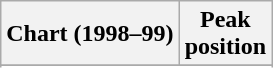<table class="wikitable plainrowheaders sortable" style="text-align:center;">
<tr>
<th scope="col">Chart (1998–99)</th>
<th scope="col">Peak<br>position</th>
</tr>
<tr>
</tr>
<tr>
</tr>
<tr>
</tr>
</table>
